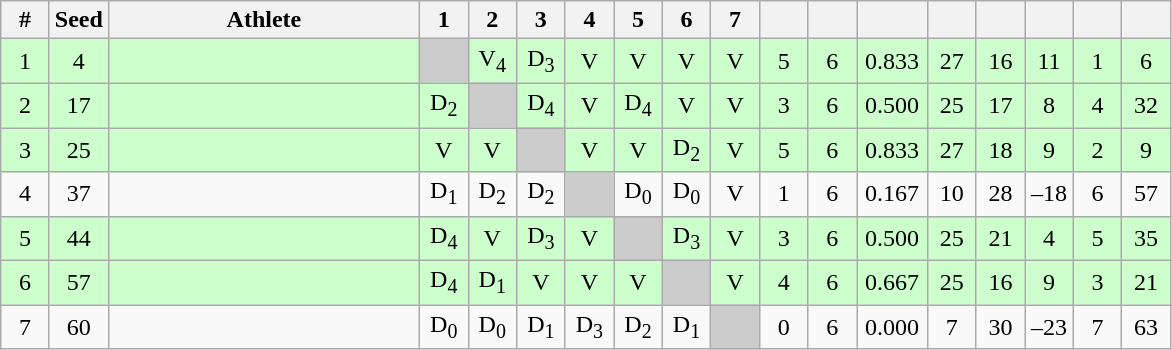<table class="wikitable" style="text-align:center">
<tr>
<th width="25">#</th>
<th width="25">Seed</th>
<th width="200">Athlete</th>
<th width="25">1</th>
<th width="25">2</th>
<th width="25">3</th>
<th width="25">4</th>
<th width="25">5</th>
<th width="25">6</th>
<th width="25">7</th>
<th width="25"></th>
<th width="25"></th>
<th width="40"></th>
<th width="25"></th>
<th width="25"></th>
<th width="25"></th>
<th width="25"></th>
<th width="25"></th>
</tr>
<tr bgcolor="#ccffcc">
<td>1</td>
<td>4</td>
<td align=left></td>
<td bgcolor="#cccccc"></td>
<td>V<sub>4</sub></td>
<td>D<sub>3</sub></td>
<td>V</td>
<td>V</td>
<td>V</td>
<td>V</td>
<td>5</td>
<td>6</td>
<td>0.833</td>
<td>27</td>
<td>16</td>
<td>11</td>
<td>1</td>
<td>6</td>
</tr>
<tr bgcolor="#ccffcc">
<td>2</td>
<td>17</td>
<td align=left></td>
<td>D<sub>2</sub></td>
<td bgcolor="#cccccc"></td>
<td>D<sub>4</sub></td>
<td>V</td>
<td>D<sub>4</sub></td>
<td>V</td>
<td>V</td>
<td>3</td>
<td>6</td>
<td>0.500</td>
<td>25</td>
<td>17</td>
<td>8</td>
<td>4</td>
<td>32</td>
</tr>
<tr bgcolor="#ccffcc">
<td>3</td>
<td>25</td>
<td align=left></td>
<td>V</td>
<td>V</td>
<td bgcolor="#cccccc"></td>
<td>V</td>
<td>V</td>
<td>D<sub>2</sub></td>
<td>V</td>
<td>5</td>
<td>6</td>
<td>0.833</td>
<td>27</td>
<td>18</td>
<td>9</td>
<td>2</td>
<td>9</td>
</tr>
<tr>
<td>4</td>
<td>37</td>
<td align=left></td>
<td>D<sub>1</sub></td>
<td>D<sub>2</sub></td>
<td>D<sub>2</sub></td>
<td bgcolor="#cccccc"></td>
<td>D<sub>0</sub></td>
<td>D<sub>0</sub></td>
<td>V</td>
<td>1</td>
<td>6</td>
<td>0.167</td>
<td>10</td>
<td>28</td>
<td>–18</td>
<td>6</td>
<td>57</td>
</tr>
<tr bgcolor="#ccffcc">
<td>5</td>
<td>44</td>
<td align=left></td>
<td>D<sub>4</sub></td>
<td>V</td>
<td>D<sub>3</sub></td>
<td>V</td>
<td bgcolor="#cccccc"></td>
<td>D<sub>3</sub></td>
<td>V</td>
<td>3</td>
<td>6</td>
<td>0.500</td>
<td>25</td>
<td>21</td>
<td>4</td>
<td>5</td>
<td>35</td>
</tr>
<tr bgcolor="#ccffcc">
<td>6</td>
<td>57</td>
<td align=left></td>
<td>D<sub>4</sub></td>
<td>D<sub>1</sub></td>
<td>V</td>
<td>V</td>
<td>V</td>
<td bgcolor="#cccccc"></td>
<td>V</td>
<td>4</td>
<td>6</td>
<td>0.667</td>
<td>25</td>
<td>16</td>
<td>9</td>
<td>3</td>
<td>21</td>
</tr>
<tr>
<td>7</td>
<td>60</td>
<td align=left></td>
<td>D<sub>0</sub></td>
<td>D<sub>0</sub></td>
<td>D<sub>1</sub></td>
<td>D<sub>3</sub></td>
<td>D<sub>2</sub></td>
<td>D<sub>1</sub></td>
<td bgcolor="#cccccc"></td>
<td>0</td>
<td>6</td>
<td>0.000</td>
<td>7</td>
<td>30</td>
<td>–23</td>
<td>7</td>
<td>63</td>
</tr>
</table>
